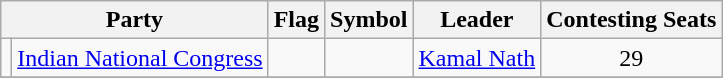<table class="wikitable" style="text-align:center">
<tr>
<th colspan="2">Party</th>
<th>Flag</th>
<th>Symbol</th>
<th>Leader</th>
<th>Contesting Seats</th>
</tr>
<tr>
<td></td>
<td><a href='#'>Indian National Congress</a></td>
<td></td>
<td></td>
<td><a href='#'>Kamal Nath</a></td>
<td>29</td>
</tr>
<tr>
</tr>
</table>
